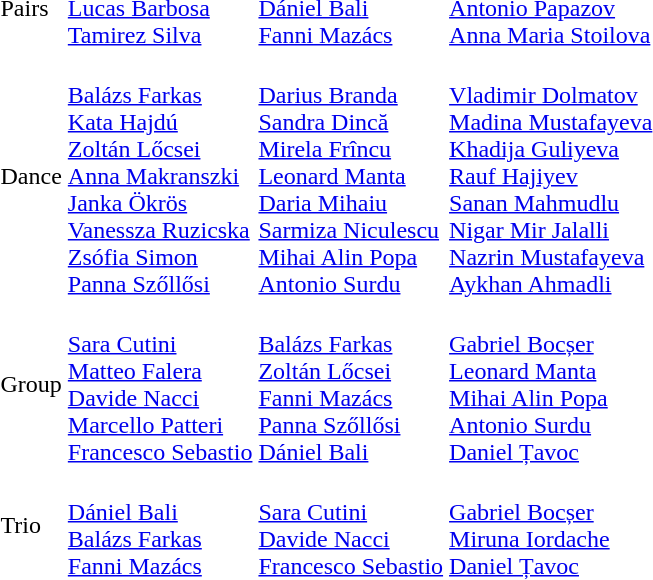<table>
<tr>
<td>Pairs<br></td>
<td><br><a href='#'>Lucas Barbosa</a><br><a href='#'>Tamirez Silva</a></td>
<td><br><a href='#'>Dániel Bali</a><br><a href='#'>Fanni Mazács</a></td>
<td><br><a href='#'>Antonio Papazov</a><br><a href='#'>Anna Maria Stoilova</a></td>
</tr>
<tr>
<td>Dance<br></td>
<td><br><a href='#'>Balázs Farkas</a><br><a href='#'>Kata Hajdú</a><br><a href='#'>Zoltán Lőcsei</a><br><a href='#'>Anna Makranszki</a><br><a href='#'>Janka Ökrös</a><br><a href='#'>Vanessza Ruzicska</a><br><a href='#'>Zsófia Simon</a><br><a href='#'>Panna Szőllősi</a></td>
<td><br><a href='#'>Darius Branda</a><br><a href='#'>Sandra Dincă</a><br><a href='#'>Mirela Frîncu</a><br><a href='#'>Leonard Manta</a><br><a href='#'>Daria Mihaiu</a><br><a href='#'>Sarmiza Niculescu</a><br><a href='#'>Mihai Alin Popa</a><br><a href='#'>Antonio Surdu</a></td>
<td><br><a href='#'>Vladimir Dolmatov</a><br><a href='#'>Madina Mustafayeva</a><br><a href='#'>Khadija Guliyeva</a><br><a href='#'>Rauf Hajiyev</a><br><a href='#'>Sanan Mahmudlu</a><br><a href='#'>Nigar Mir Jalalli</a><br><a href='#'>Nazrin Mustafayeva</a><br><a href='#'>Aykhan Ahmadli</a></td>
</tr>
<tr>
<td>Group<br></td>
<td><br><a href='#'>Sara Cutini</a><br><a href='#'>Matteo Falera</a><br><a href='#'>Davide Nacci</a><br><a href='#'>Marcello Patteri</a><br><a href='#'>Francesco Sebastio</a></td>
<td><br><a href='#'>Balázs Farkas</a><br><a href='#'>Zoltán Lőcsei</a><br><a href='#'>Fanni Mazács</a><br><a href='#'>Panna Szőllősi</a><br><a href='#'>Dániel Bali</a></td>
<td><br><a href='#'>Gabriel Bocșer</a><br><a href='#'>Leonard Manta</a><br><a href='#'>Mihai Alin Popa</a><br><a href='#'>Antonio Surdu</a><br><a href='#'>Daniel Țavoc</a></td>
</tr>
<tr>
<td>Trio<br></td>
<td><br><a href='#'>Dániel Bali</a><br><a href='#'>Balázs Farkas</a><br><a href='#'>Fanni Mazács</a></td>
<td><br><a href='#'>Sara Cutini</a><br><a href='#'>Davide Nacci</a><br><a href='#'>Francesco Sebastio</a></td>
<td><br><a href='#'>Gabriel Bocșer</a><br><a href='#'>Miruna Iordache</a><br><a href='#'>Daniel Țavoc</a></td>
</tr>
</table>
